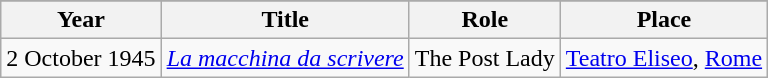<table class="wikitable">
<tr>
</tr>
<tr>
<th>Year</th>
<th>Title</th>
<th>Role</th>
<th>Place</th>
</tr>
<tr>
<td>2 October 1945</td>
<td><em><a href='#'>La macchina da scrivere</a></em></td>
<td>The Post Lady</td>
<td><a href='#'>Teatro Eliseo</a>, <a href='#'>Rome</a></td>
</tr>
</table>
